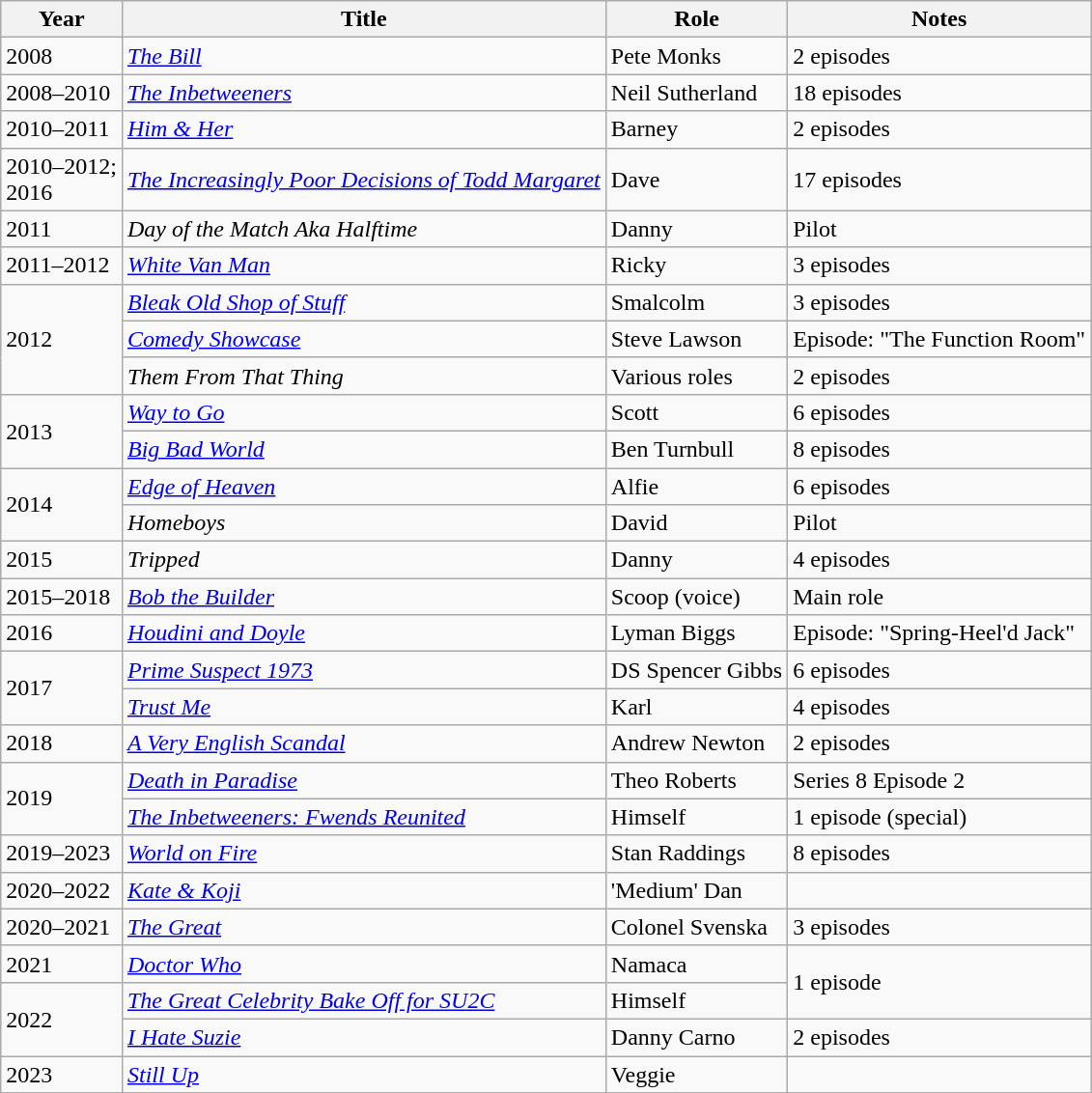<table class="wikitable sortable">
<tr>
<th>Year</th>
<th>Title</th>
<th>Role</th>
<th class="unsortable">Notes</th>
</tr>
<tr>
<td>2008</td>
<td><em><a href='#'>The Bill</a></em></td>
<td>Pete Monks</td>
<td>2 episodes</td>
</tr>
<tr>
<td>2008–2010</td>
<td><em><a href='#'>The Inbetweeners</a></em></td>
<td>Neil Sutherland</td>
<td>18 episodes</td>
</tr>
<tr>
<td>2010–2011</td>
<td><em><a href='#'>Him & Her</a></em></td>
<td>Barney</td>
<td>2 episodes</td>
</tr>
<tr>
<td>2010–2012;<br>2016</td>
<td><em><a href='#'>The Increasingly Poor Decisions of Todd Margaret</a></em></td>
<td>Dave</td>
<td>17 episodes</td>
</tr>
<tr>
<td>2011</td>
<td><em>Day of the Match Aka Halftime</em></td>
<td>Danny</td>
<td>Pilot</td>
</tr>
<tr>
<td>2011–2012</td>
<td><em><a href='#'>White Van Man</a></em></td>
<td>Ricky</td>
<td>3 episodes</td>
</tr>
<tr>
<td rowspan="3">2012</td>
<td><em><a href='#'>Bleak Old Shop of Stuff</a></em></td>
<td>Smalcolm</td>
<td>3 episodes</td>
</tr>
<tr>
<td><em><a href='#'>Comedy Showcase</a></em></td>
<td>Steve Lawson</td>
<td>Episode: "The Function Room"</td>
</tr>
<tr>
<td><em>Them From That Thing</em></td>
<td>Various roles</td>
<td>2 episodes</td>
</tr>
<tr>
<td rowspan="2">2013</td>
<td><em><a href='#'>Way to Go</a></em></td>
<td>Scott</td>
<td>6 episodes</td>
</tr>
<tr>
<td><em><a href='#'>Big Bad World</a></em></td>
<td>Ben Turnbull</td>
<td>8 episodes</td>
</tr>
<tr>
<td rowspan="2">2014</td>
<td><em><a href='#'>Edge of Heaven</a></em></td>
<td>Alfie</td>
<td>6 episodes</td>
</tr>
<tr>
<td><em>Homeboys</em></td>
<td>David</td>
<td>Pilot</td>
</tr>
<tr>
<td>2015</td>
<td><em>Tripped</em></td>
<td>Danny</td>
<td>4 episodes</td>
</tr>
<tr>
<td>2015–2018</td>
<td><em><a href='#'>Bob the Builder</a></em></td>
<td>Scoop (voice)</td>
<td>Main role</td>
</tr>
<tr>
<td>2016</td>
<td><em><a href='#'>Houdini and Doyle</a></em></td>
<td>Lyman Biggs</td>
<td>Episode: "Spring-Heel'd Jack"</td>
</tr>
<tr>
<td rowspan="2">2017</td>
<td><em><a href='#'>Prime Suspect 1973</a></em></td>
<td>DS Spencer Gibbs</td>
<td>6 episodes</td>
</tr>
<tr>
<td><em><a href='#'>Trust Me</a></em></td>
<td>Karl</td>
<td>4 episodes</td>
</tr>
<tr>
<td>2018</td>
<td><em><a href='#'>A Very English Scandal</a></em></td>
<td>Andrew Newton</td>
<td>2 episodes</td>
</tr>
<tr>
<td rowspan="2">2019</td>
<td><em><a href='#'>Death in Paradise</a></em></td>
<td>Theo Roberts</td>
<td>Series 8 Episode 2</td>
</tr>
<tr>
<td><em><a href='#'>The Inbetweeners: Fwends Reunited</a></em></td>
<td>Himself</td>
<td>1 episode (special)</td>
</tr>
<tr>
<td>2019–2023</td>
<td><em><a href='#'>World on Fire</a></em></td>
<td>Stan Raddings</td>
<td>8 episodes</td>
</tr>
<tr>
<td>2020–2022</td>
<td><em><a href='#'>Kate & Koji</a></em></td>
<td>'Medium' Dan</td>
<td></td>
</tr>
<tr>
<td>2020–2021</td>
<td><em><a href='#'>The Great</a></em></td>
<td>Colonel Svenska</td>
<td>3 episodes</td>
</tr>
<tr>
<td>2021</td>
<td><em><a href='#'>Doctor Who</a></em></td>
<td>Namaca</td>
<td rowspan="2">1 episode</td>
</tr>
<tr>
<td rowspan="2">2022</td>
<td><a href='#'><em>The Great Celebrity Bake Off for SU2C</em></a></td>
<td>Himself</td>
</tr>
<tr>
<td><em><a href='#'>I Hate Suzie</a></em></td>
<td>Danny Carno</td>
<td>2 episodes</td>
</tr>
<tr>
<td>2023</td>
<td><em><a href='#'>Still Up</a></em></td>
<td>Veggie</td>
<td></td>
</tr>
</table>
